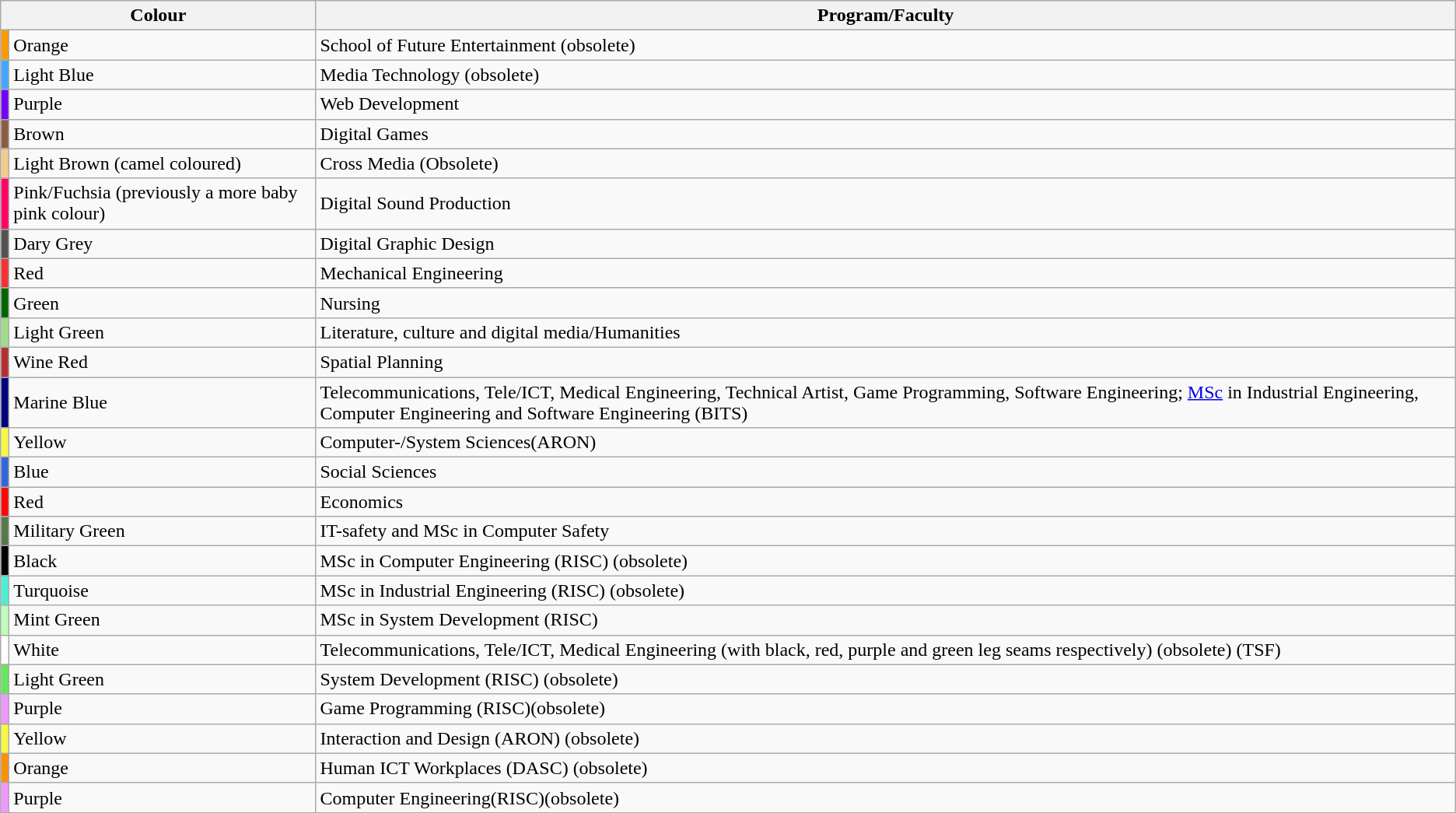<table class="sortable wikitable">
<tr>
<th colspan=2>Colour</th>
<th>Program/Faculty</th>
</tr>
<tr>
<td style="background:#FF9900"></td>
<td>Orange</td>
<td>School of Future Entertainment (obsolete) </td>
</tr>
<tr>
<td style="background:#40a7ff"></td>
<td>Light Blue</td>
<td>Media Technology (obsolete) </td>
</tr>
<tr>
<td style="background:#7400f6"></td>
<td>Purple</td>
<td>Web Development </td>
</tr>
<tr>
<td style="background:#8d5b42"></td>
<td>Brown</td>
<td>Digital Games </td>
</tr>
<tr>
<td style="background:#f4cc8e"></td>
<td>Light Brown (camel coloured)</td>
<td>Cross Media (Obsolete) </td>
</tr>
<tr>
<td style="background:#ff0066"></td>
<td>Pink/Fuchsia (previously a more baby pink colour)</td>
<td>Digital Sound Production </td>
</tr>
<tr>
<td style="background:#525252"></td>
<td>Dary Grey</td>
<td>Digital Graphic Design</td>
</tr>
<tr>
<td style="background:#f33131"></td>
<td>Red</td>
<td>Mechanical Engineering </td>
</tr>
<tr>
<td style="background:#006600"></td>
<td>Green</td>
<td>Nursing </td>
</tr>
<tr>
<td style="background:#9fdc89"></td>
<td>Light Green</td>
<td>Literature, culture and digital media/Humanities </td>
</tr>
<tr>
<td style="background:#b52e2e"></td>
<td>Wine Red</td>
<td>Spatial Planning </td>
</tr>
<tr>
<td style="background:navy"></td>
<td>Marine Blue</td>
<td>Telecommunications, Tele/ICT, Medical Engineering, Technical Artist, Game Programming, Software Engineering; <a href='#'>MSc</a> in Industrial Engineering, Computer Engineering and Software Engineering (BITS) </td>
</tr>
<tr>
<td style="background:#f7f945"></td>
<td>Yellow</td>
<td>Computer-/System Sciences(ARON)</td>
</tr>
<tr>
<td style="background:#3067d9"></td>
<td>Blue</td>
<td>Social Sciences </td>
</tr>
<tr>
<td style="background:#ff0505"></td>
<td>Red</td>
<td>Economics </td>
</tr>
<tr>
<td style="background:#557948"></td>
<td>Military Green</td>
<td>IT-safety and MSc in Computer Safety </td>
</tr>
<tr>
<td style="background:#000000"></td>
<td>Black</td>
<td>MSc in Computer Engineering (RISC) (obsolete)</td>
</tr>
<tr>
<td style="background:#4eefd3"></td>
<td>Turquoise</td>
<td>MSc in Industrial Engineering (RISC) (obsolete)</td>
</tr>
<tr>
<td style="background:#bcffba"></td>
<td>Mint Green</td>
<td>MSc in System Development (RISC)</td>
</tr>
<tr>
<td style="background:#ffffff"></td>
<td>White</td>
<td>Telecommunications, Tele/ICT, Medical Engineering (with black, red, purple and green leg seams respectively) (obsolete) (TSF)</td>
</tr>
<tr>
<td style="background:#63e85d"></td>
<td>Light Green</td>
<td>System Development (RISC) (obsolete)</td>
</tr>
<tr>
<td style="background:#ee99fd"></td>
<td>Purple</td>
<td>Game Programming (RISC)(obsolete) </td>
</tr>
<tr>
<td style="background:#f7f945"></td>
<td>Yellow</td>
<td>Interaction and Design (ARON) (obsolete) </td>
</tr>
<tr>
<td style="background:#fc8e09"></td>
<td>Orange</td>
<td>Human ICT Workplaces (DASC) (obsolete) </td>
</tr>
<tr>
<td style="background:#ee99fd"></td>
<td>Purple</td>
<td>Computer Engineering(RISC)(obsolete) </td>
</tr>
</table>
